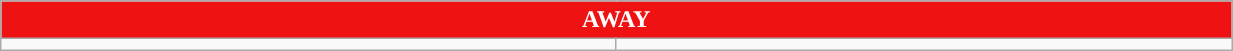<table class="wikitable collapsible collapsed" style="width:65%">
<tr>
<th colspan=6 ! style="color:white; background:#EE1212">AWAY</th>
</tr>
<tr>
<td></td>
<td></td>
</tr>
</table>
